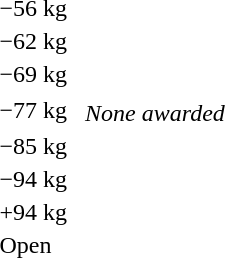<table>
<tr>
<td rowspan=2>−56 kg</td>
<td rowspan=2></td>
<td rowspan=2></td>
<td></td>
</tr>
<tr>
<td></td>
</tr>
<tr>
<td rowspan=2>−62 kg</td>
<td rowspan=2></td>
<td rowspan=2></td>
<td></td>
</tr>
<tr>
<td></td>
</tr>
<tr>
<td rowspan=2>−69 kg</td>
<td rowspan=2></td>
<td rowspan=2></td>
<td></td>
</tr>
<tr>
<td></td>
</tr>
<tr>
<td rowspan=2>−77 kg</td>
<td rowspan=2></td>
<td rowspan=2></td>
<td></td>
</tr>
<tr>
<td><em>None awarded</em></td>
</tr>
<tr>
<td rowspan=2>−85 kg</td>
<td rowspan=2></td>
<td rowspan=2></td>
<td></td>
</tr>
<tr>
<td></td>
</tr>
<tr>
<td rowspan=2>−94 kg</td>
<td rowspan=2></td>
<td rowspan=2></td>
<td></td>
</tr>
<tr>
<td></td>
</tr>
<tr>
<td rowspan=2>+94 kg</td>
<td rowspan=2></td>
<td rowspan=2></td>
<td></td>
</tr>
<tr>
<td></td>
</tr>
<tr>
<td rowspan=2>Open</td>
<td rowspan=2></td>
<td rowspan=2></td>
<td></td>
</tr>
<tr>
<td></td>
</tr>
</table>
